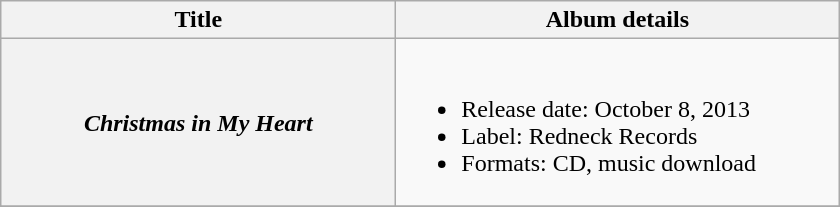<table class="wikitable plainrowheaders">
<tr>
<th style="width:16em;">Title</th>
<th style="width:18em;">Album details</th>
</tr>
<tr>
<th scope="row"><em>Christmas in My Heart</em></th>
<td><br><ul><li>Release date: October 8, 2013</li><li>Label: Redneck Records</li><li>Formats: CD, music download</li></ul></td>
</tr>
<tr>
</tr>
</table>
